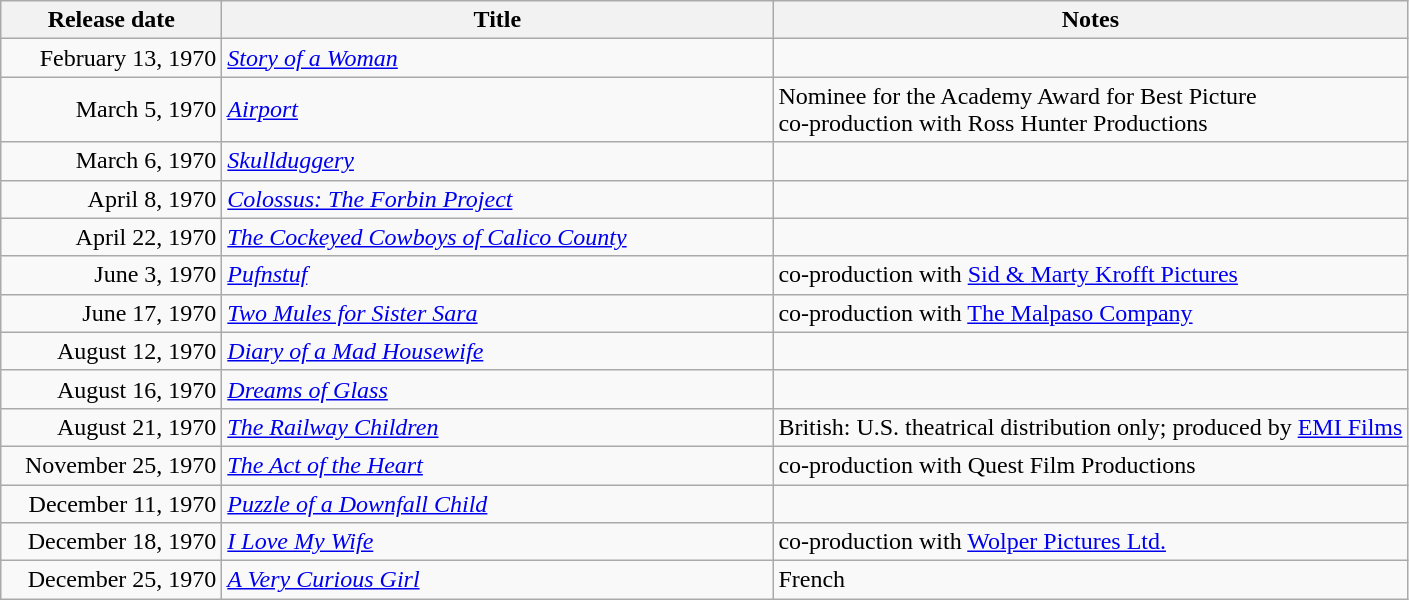<table class="wikitable sortable">
<tr>
<th style="width:8.75em;">Release date</th>
<th style="width:22.5em;">Title</th>
<th>Notes</th>
</tr>
<tr>
<td style="text-align:right;">February 13, 1970</td>
<td><em><a href='#'>Story of a Woman</a></em></td>
<td></td>
</tr>
<tr>
<td style="text-align:right;">March 5, 1970</td>
<td><em><a href='#'>Airport</a></em></td>
<td>Nominee for the Academy Award for Best Picture<br>co-production with Ross Hunter Productions</td>
</tr>
<tr>
<td style="text-align:right;">March 6, 1970</td>
<td><em><a href='#'>Skullduggery</a></em></td>
<td></td>
</tr>
<tr>
<td style="text-align:right;">April 8, 1970</td>
<td><em><a href='#'>Colossus: The Forbin Project</a></em></td>
<td></td>
</tr>
<tr>
<td style="text-align:right;">April 22, 1970</td>
<td><em><a href='#'>The Cockeyed Cowboys of Calico County</a></em></td>
<td></td>
</tr>
<tr>
<td style="text-align:right;">June 3, 1970</td>
<td><em><a href='#'>Pufnstuf</a></em></td>
<td>co-production with <a href='#'>Sid & Marty Krofft Pictures</a></td>
</tr>
<tr>
<td style="text-align:right;">June 17, 1970</td>
<td><em><a href='#'>Two Mules for Sister Sara</a></em></td>
<td>co-production with <a href='#'>The Malpaso Company</a></td>
</tr>
<tr>
<td style="text-align:right;">August 12, 1970</td>
<td><em><a href='#'>Diary of a Mad Housewife</a></em></td>
<td></td>
</tr>
<tr>
<td style="text-align:right;">August 16, 1970</td>
<td><em><a href='#'>Dreams of Glass</a></em></td>
<td></td>
</tr>
<tr>
<td style="text-align:right;">August 21, 1970</td>
<td><em><a href='#'>The Railway Children</a></em></td>
<td>British: U.S. theatrical distribution only; produced by <a href='#'>EMI Films</a></td>
</tr>
<tr>
<td style="text-align:right;">November 25, 1970</td>
<td><em><a href='#'>The Act of the Heart</a></em></td>
<td>co-production with Quest Film Productions</td>
</tr>
<tr>
<td style="text-align:right;">December 11, 1970</td>
<td><em><a href='#'>Puzzle of a Downfall Child</a></em></td>
<td></td>
</tr>
<tr>
<td style="text-align:right;">December 18, 1970</td>
<td><em><a href='#'>I Love My Wife</a></em></td>
<td>co-production with <a href='#'>Wolper Pictures Ltd.</a></td>
</tr>
<tr>
<td style="text-align:right;">December 25, 1970</td>
<td><em><a href='#'>A Very Curious Girl</a></em></td>
<td>French</td>
</tr>
</table>
